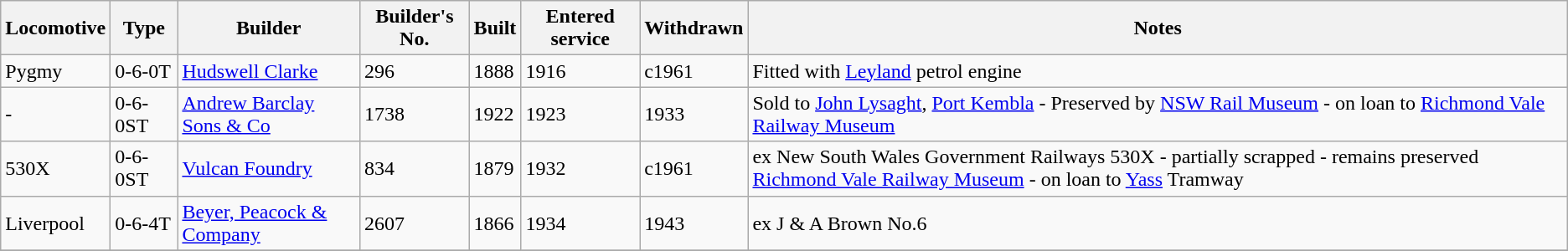<table class="wikitable">
<tr>
<th>Locomotive</th>
<th>Type</th>
<th>Builder</th>
<th>Builder's No.</th>
<th>Built</th>
<th>Entered service</th>
<th>Withdrawn</th>
<th>Notes</th>
</tr>
<tr>
<td>Pygmy</td>
<td>0-6-0T</td>
<td><a href='#'>Hudswell Clarke</a></td>
<td>296</td>
<td>1888</td>
<td>1916</td>
<td>c1961</td>
<td>Fitted with <a href='#'>Leyland</a> petrol engine</td>
</tr>
<tr>
<td>-</td>
<td>0-6-0ST</td>
<td><a href='#'>Andrew Barclay Sons & Co</a></td>
<td>1738</td>
<td>1922</td>
<td>1923</td>
<td>1933</td>
<td>Sold to <a href='#'>John Lysaght</a>, <a href='#'>Port Kembla</a> - Preserved by <a href='#'>NSW Rail Museum</a> - on loan to <a href='#'>Richmond Vale Railway Museum</a></td>
</tr>
<tr>
<td>530X</td>
<td>0-6-0ST</td>
<td><a href='#'>Vulcan Foundry</a></td>
<td>834</td>
<td>1879</td>
<td>1932</td>
<td>c1961</td>
<td>ex New South Wales Government Railways 530X - partially scrapped - remains preserved <a href='#'>Richmond Vale Railway Museum</a> - on loan to <a href='#'>Yass</a> Tramway</td>
</tr>
<tr>
<td>Liverpool</td>
<td>0-6-4T</td>
<td><a href='#'>Beyer, Peacock & Company</a></td>
<td>2607</td>
<td>1866</td>
<td>1934</td>
<td>1943</td>
<td>ex J & A Brown No.6</td>
</tr>
<tr>
</tr>
</table>
